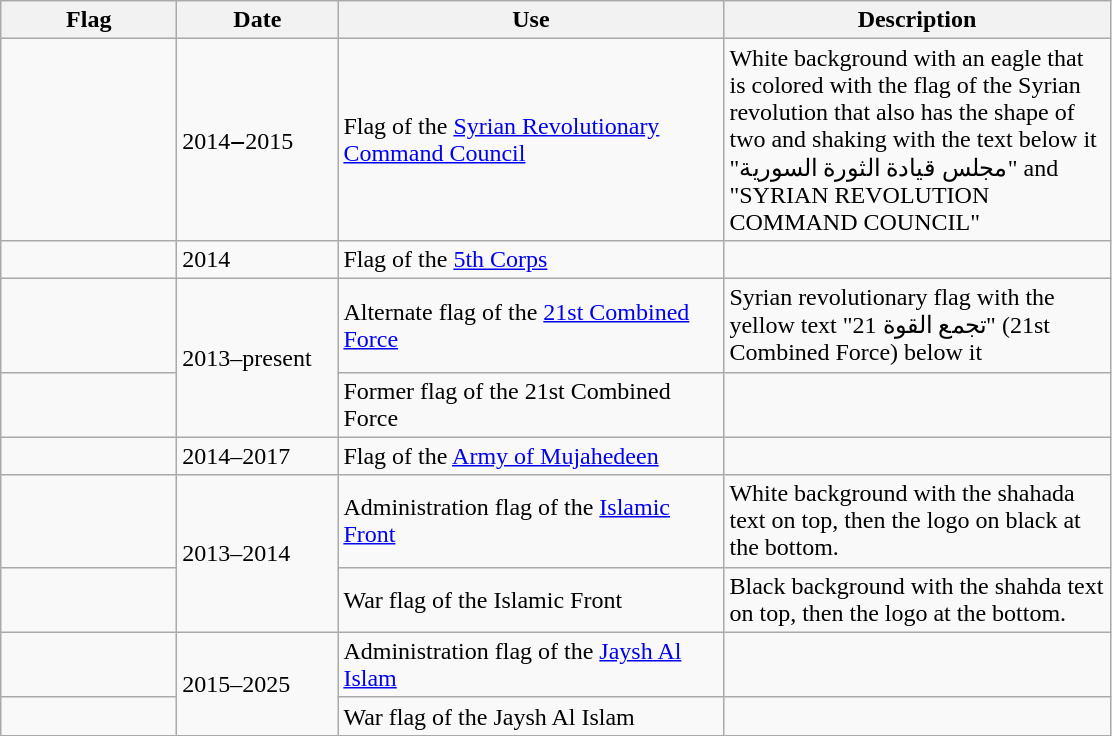<table class="wikitable">
<tr>
<th style="width:110px;">Flag</th>
<th style="width:100px;">Date</th>
<th style="width:250px;">Use</th>
<th style="width:250px;">Description</th>
</tr>
<tr>
<td></td>
<td>2014‒2015</td>
<td>Flag of the <a href='#'>Syrian Revolutionary Command Council</a></td>
<td>White background with an eagle that is colored with the flag of the Syrian revolution that also has the shape of two and shaking with the text below it "مجلس قيادة الثورة السورية" and "SYRIAN REVOLUTION COMMAND COUNCIL"</td>
</tr>
<tr>
<td></td>
<td>2014</td>
<td>Flag of the <a href='#'>5th Corps</a></td>
<td></td>
</tr>
<tr>
<td></td>
<td rowspan="2">2013–present</td>
<td>Alternate flag of the <a href='#'>21st Combined Force</a></td>
<td>Syrian revolutionary flag with the yellow text "تجمع القوة 21" (21st Combined Force) below it</td>
</tr>
<tr>
<td></td>
<td>Former flag of the 21st Combined Force</td>
<td></td>
</tr>
<tr>
<td></td>
<td>2014–2017</td>
<td>Flag of the <a href='#'>Army of Mujahedeen</a></td>
<td></td>
</tr>
<tr>
<td></td>
<td rowspan="2">2013–2014</td>
<td>Administration flag of the <a href='#'>Islamic Front</a></td>
<td>White background with the shahada text on top, then the logo on black at the bottom.</td>
</tr>
<tr>
<td></td>
<td>War flag of the Islamic Front</td>
<td>Black background with the shahda text on top, then the logo at the bottom.</td>
</tr>
<tr>
<td></td>
<td rowspan="2">2015–2025</td>
<td>Administration flag of the <a href='#'>Jaysh Al Islam</a></td>
<td></td>
</tr>
<tr>
<td></td>
<td>War flag of the Jaysh Al Islam</td>
<td></td>
</tr>
</table>
